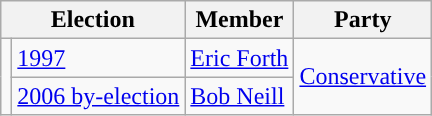<table class="wikitable">
<tr>
<th colspan="2">Election</th>
<th>Member</th>
<th>Party</th>
</tr>
<tr>
<td rowspan=2 style="color:inherit;background-color: "></td>
<td><a href='#'>1997</a></td>
<td><a href='#'>Eric Forth</a></td>
<td rowspan=2><a href='#'>Conservative</a></td>
</tr>
<tr>
<td><a href='#'>2006 by-election</a></td>
<td><a href='#'>Bob Neill</a></td>
</tr>
</table>
